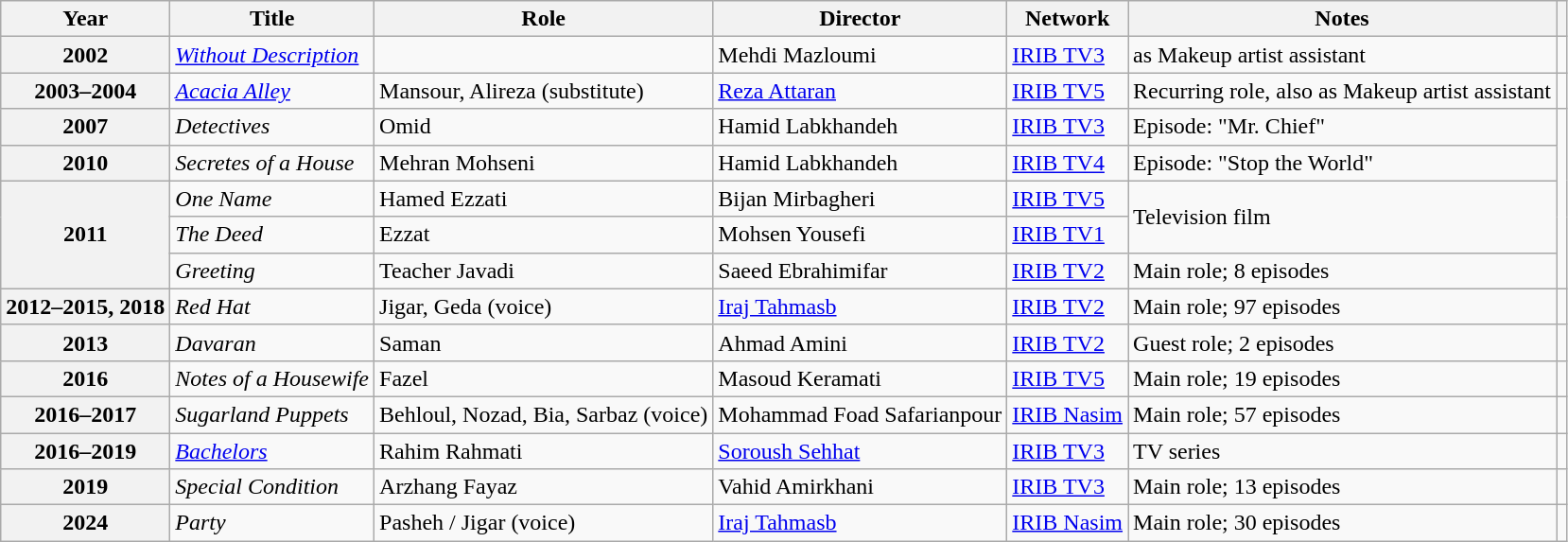<table class="wikitable plainrowheaders sortable"  style=font-size:100%>
<tr>
<th scope="col">Year</th>
<th scope="col">Title</th>
<th scope="col">Role</th>
<th scope="col">Director</th>
<th scope="col">Network</th>
<th scope="col" class="unsortable">Notes</th>
<th scope="col" class="unsortable"></th>
</tr>
<tr>
<th scope="row">2002</th>
<td><em><a href='#'>Without Description</a></em></td>
<td></td>
<td>Mehdi Mazloumi</td>
<td><a href='#'>IRIB TV3</a></td>
<td>as Makeup artist assistant</td>
<td></td>
</tr>
<tr>
<th scope="row">2003–2004</th>
<td><em><a href='#'>Acacia Alley</a></em></td>
<td>Mansour,  Alireza (substitute)</td>
<td><a href='#'>Reza Attaran</a></td>
<td><a href='#'>IRIB TV5</a></td>
<td>Recurring role, also as Makeup artist assistant</td>
<td></td>
</tr>
<tr>
<th scope="row">2007</th>
<td><em>Detectives</em></td>
<td>Omid</td>
<td>Hamid Labkhandeh</td>
<td><a href='#'>IRIB TV3</a></td>
<td>Episode: "Mr. Chief"</td>
<td rowspan="5"></td>
</tr>
<tr>
<th scope=row>2010</th>
<td><em>Secretes of a House</em></td>
<td>Mehran Mohseni</td>
<td>Hamid Labkhandeh</td>
<td><a href='#'>IRIB TV4</a></td>
<td>Episode: "Stop the World"</td>
</tr>
<tr>
<th scope=row rowspan="3">2011</th>
<td><em>One Name</em></td>
<td>Hamed Ezzati</td>
<td>Bijan Mirbagheri</td>
<td><a href='#'>IRIB TV5</a></td>
<td rowspan="2">Television film</td>
</tr>
<tr>
<td><em>The Deed</em></td>
<td>Ezzat</td>
<td>Mohsen Yousefi</td>
<td><a href='#'>IRIB TV1</a></td>
</tr>
<tr>
<td><em>Greeting</em></td>
<td>Teacher Javadi</td>
<td>Saeed Ebrahimifar</td>
<td><a href='#'>IRIB TV2</a></td>
<td>Main role; 8 episodes</td>
</tr>
<tr>
<th scope=row>2012–2015, 2018</th>
<td><em>Red Hat</em></td>
<td>Jigar, Geda (voice)</td>
<td><a href='#'>Iraj Tahmasb</a></td>
<td><a href='#'>IRIB TV2</a></td>
<td>Main role; 97 episodes</td>
<td></td>
</tr>
<tr>
<th scope=row>2013</th>
<td><em>Davaran</em></td>
<td>Saman</td>
<td>Ahmad Amini</td>
<td><a href='#'>IRIB TV2</a></td>
<td>Guest role; 2 episodes</td>
<td></td>
</tr>
<tr>
<th scope=row>2016</th>
<td><em>Notes of a Housewife</em></td>
<td>Fazel</td>
<td>Masoud Keramati</td>
<td><a href='#'>IRIB TV5</a></td>
<td>Main role; 19 episodes</td>
<td></td>
</tr>
<tr>
<th scope=row>2016–2017</th>
<td><em>Sugarland Puppets</em></td>
<td>Behloul, Nozad, Bia, Sarbaz (voice)</td>
<td>Mohammad Foad Safarianpour</td>
<td><a href='#'>IRIB Nasim</a></td>
<td>Main role; 57 episodes</td>
<td></td>
</tr>
<tr>
<th scope=row>2016–2019</th>
<td><em><a href='#'>Bachelors</a></em></td>
<td>Rahim Rahmati</td>
<td><a href='#'>Soroush Sehhat</a></td>
<td><a href='#'>IRIB TV3</a></td>
<td>TV series</td>
<td></td>
</tr>
<tr>
<th scope=row>2019</th>
<td><em>Special Condition</em></td>
<td>Arzhang Fayaz</td>
<td>Vahid Amirkhani</td>
<td><a href='#'>IRIB TV3</a></td>
<td>Main role; 13 episodes</td>
<td></td>
</tr>
<tr>
<th scope=row>2024</th>
<td><em>Party</em></td>
<td>Pasheh / Jigar (voice)</td>
<td><a href='#'>Iraj Tahmasb</a></td>
<td><a href='#'>IRIB Nasim</a></td>
<td>Main role; 30 episodes</td>
<td></td>
</tr>
</table>
